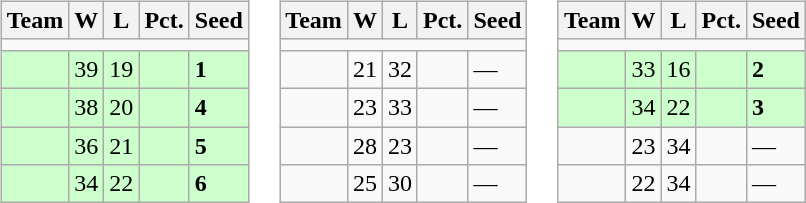<table>
<tr>
<td><br><table class=wikitable>
<tr>
<th>Team</th>
<th>W</th>
<th>L</th>
<th>Pct.</th>
<th>Seed</th>
</tr>
<tr>
<td colspan=6></td>
</tr>
<tr bgcolor=ccffcc>
<td></td>
<td>39</td>
<td>19</td>
<td></td>
<td><strong>1</strong></td>
</tr>
<tr bgcolor=ccffcc>
<td></td>
<td>38</td>
<td>20</td>
<td></td>
<td><strong>4</strong></td>
</tr>
<tr bgcolor=ccffcc>
<td></td>
<td>36</td>
<td>21</td>
<td></td>
<td><strong>5</strong></td>
</tr>
<tr bgcolor=ccffcc>
<td></td>
<td>34</td>
<td>22</td>
<td></td>
<td><strong>6</strong></td>
</tr>
</table>
</td>
<td><br><table class=wikitable>
<tr>
<th>Team</th>
<th>W</th>
<th>L</th>
<th>Pct.</th>
<th>Seed</th>
</tr>
<tr>
<td colspan=6></td>
</tr>
<tr>
<td></td>
<td>21</td>
<td>32</td>
<td></td>
<td>—</td>
</tr>
<tr>
<td></td>
<td>23</td>
<td>33</td>
<td></td>
<td>—</td>
</tr>
<tr>
<td></td>
<td>28</td>
<td>23</td>
<td></td>
<td>—</td>
</tr>
<tr>
<td></td>
<td>25</td>
<td>30</td>
<td></td>
<td>—</td>
</tr>
</table>
</td>
<td><br><table class=wikitable>
<tr>
<th>Team</th>
<th>W</th>
<th>L</th>
<th>Pct.</th>
<th>Seed</th>
</tr>
<tr>
<td colspan=6></td>
</tr>
<tr bgcolor=ccffcc>
<td></td>
<td>33</td>
<td>16</td>
<td></td>
<td><strong>2</strong></td>
</tr>
<tr bgcolor=ccffcc>
<td></td>
<td>34</td>
<td>22</td>
<td></td>
<td><strong>3</strong></td>
</tr>
<tr>
<td></td>
<td>23</td>
<td>34</td>
<td></td>
<td>—</td>
</tr>
<tr>
<td></td>
<td>22</td>
<td>34</td>
<td></td>
<td>—</td>
</tr>
</table>
</td>
</tr>
</table>
